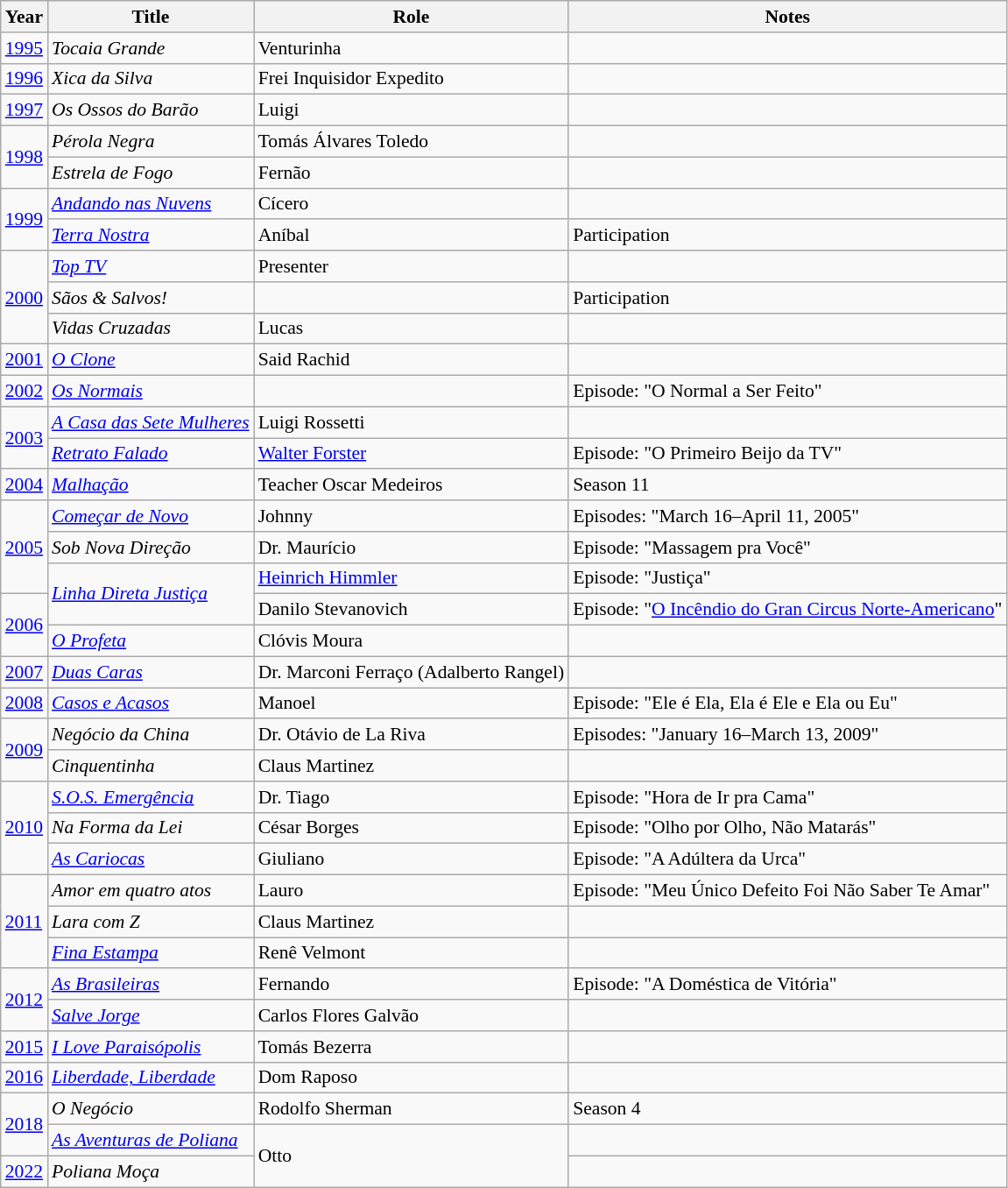<table class="wikitable" style="font-size: 90%;">
<tr>
<th>Year</th>
<th>Title</th>
<th>Role</th>
<th>Notes</th>
</tr>
<tr>
<td><a href='#'>1995</a></td>
<td><em>Tocaia Grande</em></td>
<td>Venturinha</td>
<td></td>
</tr>
<tr>
<td><a href='#'>1996</a></td>
<td><em>Xica da Silva</em></td>
<td>Frei Inquisidor Expedito</td>
<td></td>
</tr>
<tr>
<td><a href='#'>1997</a></td>
<td><em>Os Ossos do Barão</em></td>
<td>Luigi</td>
<td></td>
</tr>
<tr>
<td rowspan="2"><a href='#'>1998</a></td>
<td><em>Pérola Negra</em></td>
<td>Tomás Álvares Toledo</td>
<td></td>
</tr>
<tr>
<td><em>Estrela de Fogo</em></td>
<td>Fernão</td>
<td></td>
</tr>
<tr>
<td rowspan="2"><a href='#'>1999</a></td>
<td><em><a href='#'>Andando nas Nuvens</a></em></td>
<td>Cícero</td>
<td></td>
</tr>
<tr>
<td><em><a href='#'>Terra Nostra</a></em></td>
<td>Aníbal</td>
<td>Participation</td>
</tr>
<tr>
<td rowspan="3"><a href='#'>2000</a></td>
<td><em><a href='#'>Top TV</a></em></td>
<td>Presenter</td>
<td></td>
</tr>
<tr>
<td><em>Sãos & Salvos!</em></td>
<td></td>
<td>Participation</td>
</tr>
<tr>
<td><em>Vidas Cruzadas</em></td>
<td>Lucas</td>
<td></td>
</tr>
<tr>
<td><a href='#'>2001</a></td>
<td><em><a href='#'>O Clone</a></em></td>
<td>Said Rachid</td>
<td></td>
</tr>
<tr>
<td><a href='#'>2002</a></td>
<td><em><a href='#'>Os Normais</a></em></td>
<td></td>
<td>Episode: "O Normal a Ser Feito"</td>
</tr>
<tr>
<td rowspan="2"><a href='#'>2003</a></td>
<td><em><a href='#'>A Casa das Sete Mulheres</a></em></td>
<td>Luigi Rossetti</td>
<td></td>
</tr>
<tr>
<td><em><a href='#'>Retrato Falado</a></em></td>
<td><a href='#'>Walter Forster</a></td>
<td>Episode: "O Primeiro Beijo da TV"</td>
</tr>
<tr>
<td><a href='#'>2004</a></td>
<td><em><a href='#'>Malhação</a></em></td>
<td>Teacher Oscar Medeiros</td>
<td>Season 11</td>
</tr>
<tr>
<td rowspan="3"><a href='#'>2005</a></td>
<td><em><a href='#'>Começar de Novo</a></em></td>
<td>Johnny</td>
<td>Episodes: "March 16–April 11, 2005"</td>
</tr>
<tr>
<td><em>Sob Nova Direção</em></td>
<td>Dr. Maurício</td>
<td>Episode: "Massagem pra Você"</td>
</tr>
<tr>
<td rowspan="2"><em><a href='#'>Linha Direta Justiça</a></em></td>
<td><a href='#'>Heinrich Himmler</a></td>
<td>Episode: "Justiça"</td>
</tr>
<tr>
<td rowspan="2"><a href='#'>2006</a></td>
<td>Danilo Stevanovich</td>
<td>Episode: "<a href='#'>O Incêndio do Gran Circus Norte-Americano</a>"</td>
</tr>
<tr>
<td><em><a href='#'>O Profeta</a></em></td>
<td>Clóvis Moura</td>
<td></td>
</tr>
<tr>
<td><a href='#'>2007</a></td>
<td><em><a href='#'>Duas Caras</a></em></td>
<td>Dr. Marconi Ferraço (Adalberto Rangel)</td>
<td></td>
</tr>
<tr>
<td><a href='#'>2008</a></td>
<td><em><a href='#'>Casos e Acasos</a></em></td>
<td>Manoel</td>
<td>Episode: "Ele é Ela, Ela é Ele e Ela ou Eu"</td>
</tr>
<tr>
<td rowspan="2"><a href='#'>2009</a></td>
<td><em>Negócio da China</em></td>
<td>Dr. Otávio de La Riva</td>
<td>Episodes: "January 16–March 13, 2009"</td>
</tr>
<tr>
<td><em>Cinquentinha</em></td>
<td>Claus Martinez</td>
<td></td>
</tr>
<tr>
<td rowspan="3"><a href='#'>2010</a></td>
<td><em><a href='#'>S.O.S. Emergência</a></em></td>
<td>Dr. Tiago</td>
<td>Episode: "Hora de Ir pra Cama"</td>
</tr>
<tr>
<td><em>Na Forma da Lei</em></td>
<td>César Borges</td>
<td>Episode: "Olho por Olho, Não Matarás"</td>
</tr>
<tr>
<td><em><a href='#'>As Cariocas</a></em></td>
<td>Giuliano</td>
<td>Episode: "A Adúltera da Urca"</td>
</tr>
<tr>
<td rowspan="3"><a href='#'>2011</a></td>
<td><em>Amor em quatro atos</em></td>
<td>Lauro</td>
<td>Episode: "Meu Único Defeito Foi Não Saber Te Amar"</td>
</tr>
<tr>
<td><em>Lara com Z</em></td>
<td>Claus Martinez</td>
<td></td>
</tr>
<tr>
<td><em><a href='#'>Fina Estampa</a></em></td>
<td>Renê Velmont</td>
<td></td>
</tr>
<tr>
<td rowspan="2"><a href='#'>2012</a></td>
<td><em><a href='#'>As Brasileiras</a></em></td>
<td>Fernando</td>
<td>Episode: "A Doméstica de Vitória"</td>
</tr>
<tr>
<td><em><a href='#'>Salve Jorge</a></em></td>
<td>Carlos Flores Galvão</td>
<td></td>
</tr>
<tr>
<td><a href='#'>2015</a></td>
<td><em><a href='#'>I Love Paraisópolis</a></em></td>
<td>Tomás Bezerra</td>
<td></td>
</tr>
<tr>
<td><a href='#'>2016</a></td>
<td><em><a href='#'>Liberdade, Liberdade</a></em></td>
<td>Dom Raposo</td>
<td></td>
</tr>
<tr>
<td rowspan="2"><a href='#'>2018</a></td>
<td><em>O Negócio</em></td>
<td>Rodolfo Sherman</td>
<td>Season 4</td>
</tr>
<tr>
<td><em><a href='#'>As Aventuras de Poliana</a></em></td>
<td rowspan="2">Otto</td>
<td></td>
</tr>
<tr>
<td><a href='#'>2022</a></td>
<td><em>Poliana Moça</em></td>
<td></td>
</tr>
</table>
